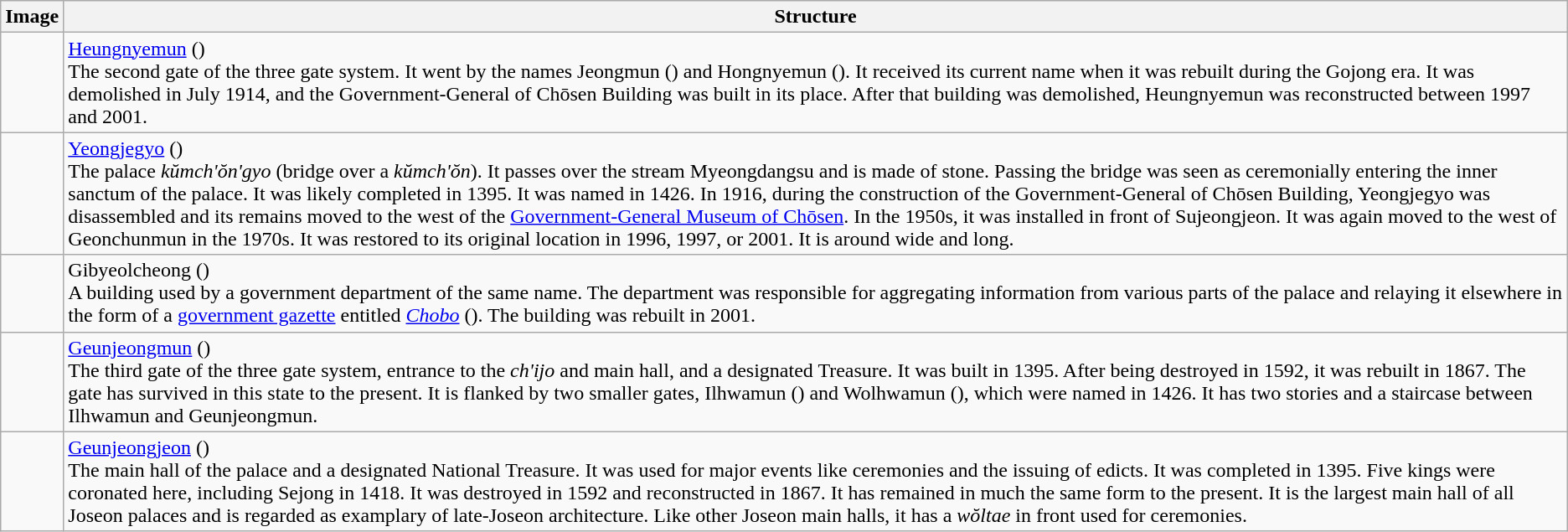<table class="wikitable">
<tr>
<th>Image</th>
<th>Structure</th>
</tr>
<tr>
<td></td>
<td><a href='#'>Heungnyemun</a> ()<br>The second gate of the three gate system. It went by the names Jeongmun () and Hongnyemun (). It received its current name when it was rebuilt during the Gojong era. It was demolished in July 1914, and the Government-General of Chōsen Building was built in its place. After that building was demolished, Heungnyemun was reconstructed between 1997 and 2001.</td>
</tr>
<tr>
<td></td>
<td><a href='#'>Yeongjegyo</a> ()<br>The palace <em>kŭmch'ŏn'gyo</em> (bridge over a <em>kŭmch'ŏn</em>). It passes over the stream Myeongdangsu and is made of stone. Passing the bridge was seen as ceremonially entering the inner sanctum of the palace. It was likely completed in 1395. It was named in 1426. In 1916, during the construction of the Government-General of Chōsen Building, Yeongjegyo was disassembled and its remains moved to the west of the <a href='#'>Government-General Museum of Chōsen</a>. In the 1950s, it was installed in front of Sujeongjeon. It was again moved to the west of Geonchunmun in the 1970s. It was restored to its original location in 1996, 1997, or 2001. It is around  wide and  long.</td>
</tr>
<tr>
<td></td>
<td>Gibyeolcheong ()<br>A building used by a government department of the same name. The department was responsible for aggregating information from various parts of the palace and relaying it elsewhere in the form of a <a href='#'>government gazette</a> entitled <em><a href='#'>Chobo</a></em> (). The building was rebuilt in 2001.</td>
</tr>
<tr>
<td></td>
<td><a href='#'>Geunjeongmun</a> ()<br>The third gate of the three gate system, entrance to the <em>ch'ijo</em> and main hall, and a designated Treasure. It was built in 1395.<em></em> After being destroyed in 1592, it was rebuilt in 1867. The gate has survived in this state to the present. It is flanked by two smaller gates, Ilhwamun () and Wolhwamun (), which were named in 1426. It has two stories and a staircase between Ilhwamun and Geunjeongmun.</td>
</tr>
<tr>
<td></td>
<td><a href='#'>Geunjeongjeon</a> ()<br>The main hall of the palace and a designated National Treasure. It was used for major events like ceremonies and the issuing of edicts. It was completed in 1395. Five kings were coronated here, including Sejong in 1418. It was destroyed in 1592 and reconstructed in 1867. It has remained in much the same form to the present. It is the largest main hall of all Joseon palaces and is regarded as examplary of late-Joseon architecture. Like other Joseon main halls, it has a <em>wŏltae</em> in front used for ceremonies.</td>
</tr>
</table>
